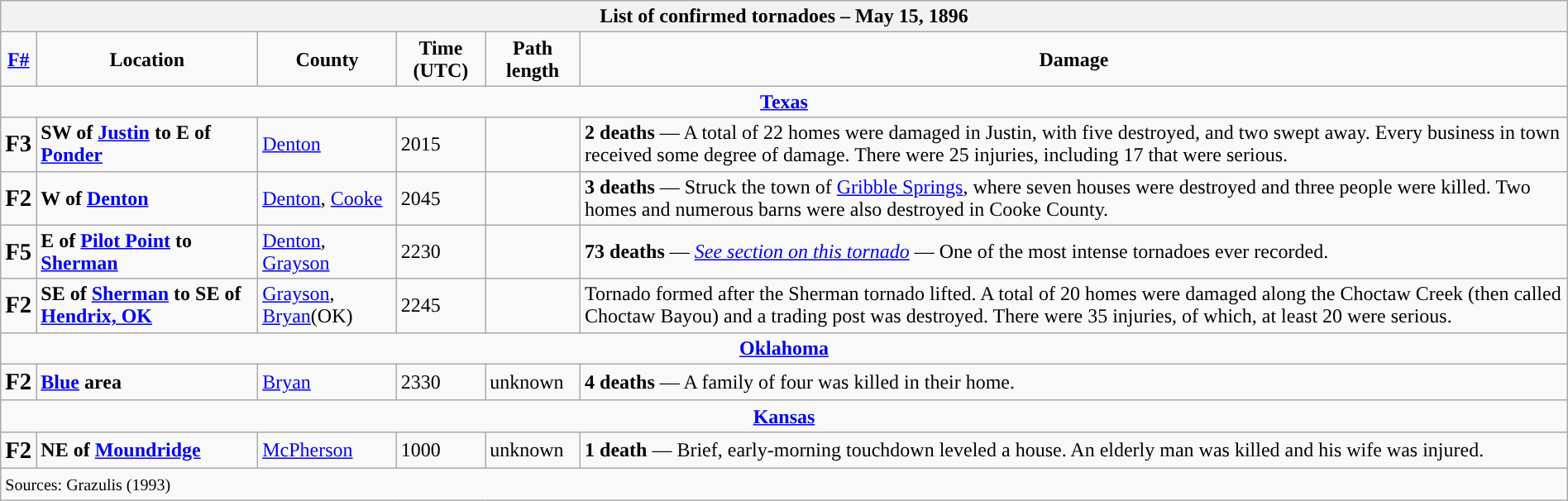<table class="wikitable toccolours collapsible" style="width:100%;">
<tr>
<th colspan="6">List of confirmed tornadoes – May 15, 1896</th>
</tr>
<tr style="text-align:center;">
<td><strong><a href='#'>F#</a></strong></td>
<td><strong>Location</strong></td>
<td><strong>County</strong></td>
<td><strong>Time (UTC)</strong></td>
<td><strong>Path length</strong></td>
<td><strong>Damage</strong></td>
</tr>
<tr>
<td colspan="7" style="text-align:center;"><strong><a href='#'>Texas</a></strong></td>
</tr>
<tr>
<td><big><strong>F3</strong></big></td>
<td><strong>SW of <a href='#'>Justin</a> to E of <a href='#'>Ponder</a></strong></td>
<td><a href='#'>Denton</a></td>
<td>2015</td>
<td></td>
<td><strong>2 deaths</strong> — A total of 22 homes were damaged in Justin, with five destroyed, and two swept away. Every business in town received some degree of damage. There were 25 injuries, including 17 that were serious.</td>
</tr>
<tr>
<td><big><strong>F2</strong></big></td>
<td><strong>W of <a href='#'>Denton</a></strong></td>
<td><a href='#'>Denton</a>, <a href='#'>Cooke</a></td>
<td>2045</td>
<td></td>
<td><strong>3 deaths</strong> — Struck the town of <a href='#'>Gribble Springs</a>, where seven houses were destroyed and three people were killed. Two homes and numerous barns were also destroyed in Cooke County.</td>
</tr>
<tr>
<td><big><strong>F5</strong></big></td>
<td><strong>E of <a href='#'>Pilot Point</a> to <a href='#'>Sherman</a></strong></td>
<td><a href='#'>Denton</a>, <a href='#'>Grayson</a></td>
<td>2230</td>
<td></td>
<td><strong>73 deaths</strong> — <em><a href='#'>See section on this tornado</a></em> — One of the most intense tornadoes ever recorded.</td>
</tr>
<tr>
<td><big><strong>F2</strong></big></td>
<td><strong>SE of <a href='#'>Sherman</a> to SE of <a href='#'>Hendrix, OK</a></strong></td>
<td><a href='#'>Grayson</a>, <a href='#'>Bryan</a>(OK)</td>
<td>2245</td>
<td></td>
<td>Tornado formed after the Sherman tornado lifted. A total of 20 homes were damaged along the Choctaw Creek (then called Choctaw Bayou) and a trading post was destroyed. There were 35 injuries, of which, at least 20 were serious.</td>
</tr>
<tr>
<td colspan="7" style="text-align:center;"><strong><a href='#'>Oklahoma</a></strong></td>
</tr>
<tr>
<td><big><strong>F2</strong></big></td>
<td><strong><a href='#'>Blue</a> area</strong></td>
<td><a href='#'>Bryan</a></td>
<td>2330</td>
<td>unknown</td>
<td><strong>4 deaths</strong> — A family of four was killed in their home.</td>
</tr>
<tr>
<td colspan="7" style="text-align:center;"><strong><a href='#'>Kansas</a></strong></td>
</tr>
<tr>
<td><big><strong>F2</strong></big></td>
<td><strong>NE of <a href='#'>Moundridge</a></strong></td>
<td><a href='#'>McPherson</a></td>
<td>1000</td>
<td>unknown</td>
<td><strong>1 death</strong> — Brief, early-morning touchdown leveled a house. An elderly man was killed and his wife was injured.</td>
</tr>
<tr>
<td colspan="7"><small>Sources: Grazulis (1993)</small></td>
</tr>
</table>
